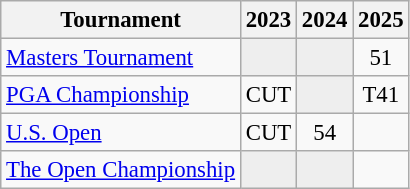<table class="wikitable" style="font-size:95%;text-align:center;">
<tr>
<th>Tournament</th>
<th>2023</th>
<th>2024</th>
<th>2025</th>
</tr>
<tr>
<td align=left><a href='#'>Masters Tournament</a></td>
<td style="background:#eeeeee;"></td>
<td style="background:#eeeeee;"></td>
<td>51</td>
</tr>
<tr>
<td align=left><a href='#'>PGA Championship</a></td>
<td>CUT</td>
<td style="background:#eeeeee;"></td>
<td>T41</td>
</tr>
<tr>
<td align=left><a href='#'>U.S. Open</a></td>
<td>CUT</td>
<td>54</td>
<td></td>
</tr>
<tr>
<td align=left><a href='#'>The Open Championship</a></td>
<td style="background:#eeeeee;"></td>
<td style="background:#eeeeee;"></td>
<td></td>
</tr>
</table>
